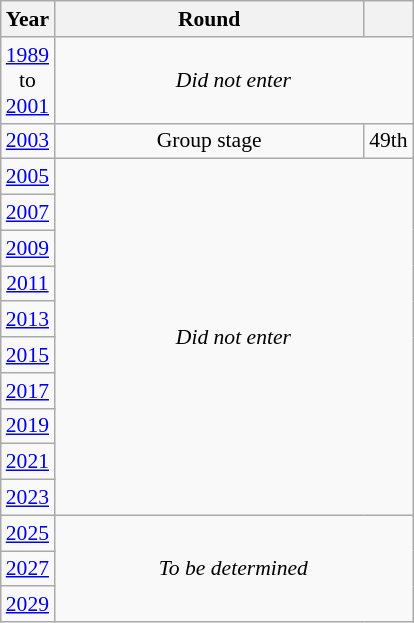<table class="wikitable" style="text-align: center; font-size:90%">
<tr>
<th>Year</th>
<th style="width:200px">Round</th>
<th></th>
</tr>
<tr>
<td><a href='#'>1989</a><br>to<br><a href='#'>2001</a></td>
<td colspan="2"><em>Did not enter</em></td>
</tr>
<tr>
<td><a href='#'>2003</a></td>
<td>Group stage</td>
<td>49th</td>
</tr>
<tr>
<td><a href='#'>2005</a></td>
<td colspan="2" rowspan="10"><em>Did not enter</em></td>
</tr>
<tr>
<td><a href='#'>2007</a></td>
</tr>
<tr>
<td><a href='#'>2009</a></td>
</tr>
<tr>
<td><a href='#'>2011</a></td>
</tr>
<tr>
<td><a href='#'>2013</a></td>
</tr>
<tr>
<td><a href='#'>2015</a></td>
</tr>
<tr>
<td><a href='#'>2017</a></td>
</tr>
<tr>
<td><a href='#'>2019</a></td>
</tr>
<tr>
<td><a href='#'>2021</a></td>
</tr>
<tr>
<td><a href='#'>2023</a></td>
</tr>
<tr>
<td><a href='#'>2025</a></td>
<td colspan="2" rowspan="3"><em>To be determined</em></td>
</tr>
<tr>
<td><a href='#'>2027</a></td>
</tr>
<tr>
<td><a href='#'>2029</a></td>
</tr>
</table>
